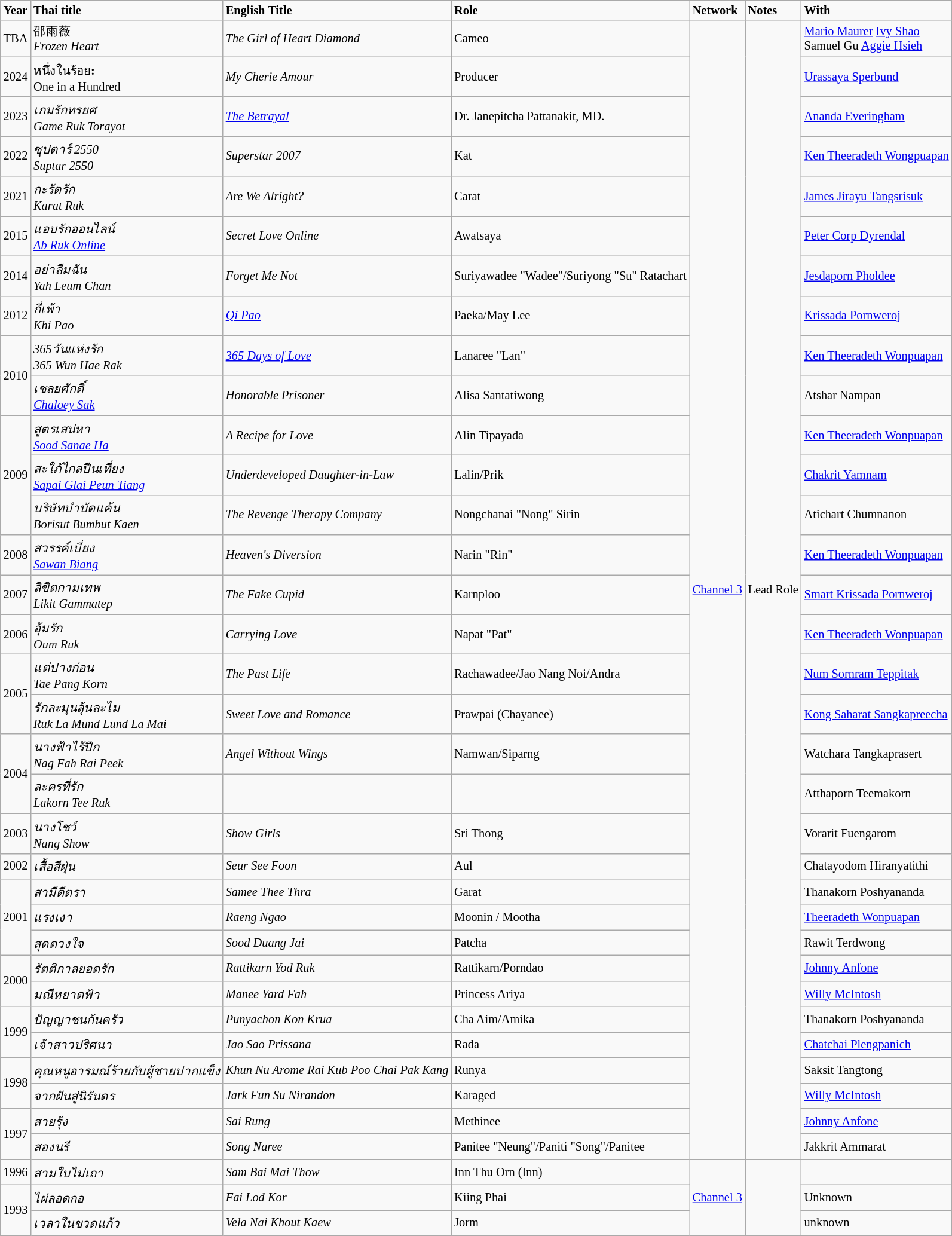<table class="wikitable" style="font-size: 85%;">
<tr>
<td><strong>Year</strong></td>
<td><strong>Thai title</strong></td>
<td><strong>English Title</strong></td>
<td><strong>Role</strong></td>
<td><strong>Network</strong></td>
<td><strong>Notes</strong></td>
<td><strong>With</strong></td>
</tr>
<tr>
<td>TBA</td>
<td>邵雨薇<br><em>Frozen Heart</em></td>
<td><em>The Girl of Heart Diamond</em></td>
<td>Cameo</td>
<td rowspan="33"><a href='#'>Channel 3</a></td>
<td rowspan="33">Lead Role</td>
<td><a href='#'>Mario Maurer</a> <a href='#'>Ivy Shao</a><br>Samuel Gu <a href='#'>Aggie Hsieh</a></td>
</tr>
<tr>
<td>2024</td>
<td>หนึ่งในร้อย<strong>:</strong><br>One in a Hundred</td>
<td><em>My Cherie Amour</em></td>
<td>Producer</td>
<td><a href='#'>Urassaya Sperbund</a></td>
</tr>
<tr>
<td>2023</td>
<td><em>เกมรักทรยศ</em><br><em>Game Ruk Torayot</em></td>
<td><em><a href='#'>The Betrayal</a></em></td>
<td>Dr. Janepitcha Pattanakit, MD.</td>
<td><a href='#'>Ananda Everingham</a></td>
</tr>
<tr>
<td>2022</td>
<td><em>ซุปตาร์ 2550</em><br><em>Suptar 2550</em></td>
<td><em>Superstar 2007</em></td>
<td>Kat</td>
<td><a href='#'>Ken Theeradeth Wongpuapan</a></td>
</tr>
<tr>
<td>2021</td>
<td><em>กะรัตรัก</em><br><em>Karat Ruk</em></td>
<td><em>Are We Alright?</em></td>
<td>Carat</td>
<td><a href='#'>James Jirayu Tangsrisuk</a></td>
</tr>
<tr>
<td>2015</td>
<td><em>แอบรักออนไลน์</em><br><em><a href='#'>Ab Ruk Online</a></em></td>
<td><em>Secret Love Online</em></td>
<td>Awatsaya</td>
<td><a href='#'>Peter Corp Dyrendal</a></td>
</tr>
<tr>
<td>2014</td>
<td><em>อย่าลืมฉัน</em><br><em>Yah Leum Chan</em></td>
<td><em>Forget Me Not</em></td>
<td>Suriyawadee "Wadee"/Suriyong "Su" Ratachart</td>
<td><a href='#'>Jesdaporn Pholdee</a></td>
</tr>
<tr>
<td>2012</td>
<td><em>กี่เพ้า</em><br><em>Khi Pao</em></td>
<td><a href='#'><em>Qi Pao</em></a></td>
<td>Paeka/May Lee</td>
<td><a href='#'>Krissada Pornweroj</a></td>
</tr>
<tr>
<td rowspan="2">2010</td>
<td><em>365วันแห่งรัก</em><br><em>365 Wun Hae Rak</em></td>
<td><a href='#'><em>365 Days of Love</em></a></td>
<td>Lanaree "Lan"</td>
<td><a href='#'>Ken Theeradeth Wonpuapan</a></td>
</tr>
<tr>
<td><em>เชลยศักดิ์</em><br><em><a href='#'>Chaloey Sak</a></em></td>
<td><em>Honorable Prisoner</em></td>
<td>Alisa Santatiwong</td>
<td>Atshar Nampan</td>
</tr>
<tr>
<td rowspan="3">2009</td>
<td><em>สูตรเสน่หา</em><br><em><a href='#'>Sood Sanae Ha</a></em></td>
<td><em>A Recipe for Love</em></td>
<td>Alin Tipayada</td>
<td><a href='#'>Ken Theeradeth Wonpuapan</a></td>
</tr>
<tr>
<td><em>สะใภ้ไกลปืนเที่ยง</em><br><em><a href='#'>Sapai Glai Peun Tiang</a></em></td>
<td><em>Underdeveloped Daughter-in-Law</em></td>
<td>Lalin/Prik</td>
<td><a href='#'>Chakrit Yamnam</a></td>
</tr>
<tr>
<td><em>บริษัทบำบัดแค้น</em><br><em>Borisut Bumbut Kaen</em></td>
<td><em>The Revenge Therapy Company</em></td>
<td>Nongchanai "Nong" Sirin</td>
<td>Atichart Chumnanon</td>
</tr>
<tr>
<td>2008</td>
<td><em>สวรรค์เบี่ยง</em><br><a href='#'><em>Sawan Biang</em></a></td>
<td><em>Heaven's Diversion</em></td>
<td>Narin "Rin"</td>
<td><a href='#'>Ken Theeradeth Wonpuapan</a></td>
</tr>
<tr>
<td>2007</td>
<td><em>ลิขิตกามเทพ</em><br><em>Likit Gammatep</em></td>
<td><em>The Fake Cupid</em></td>
<td>Karnploo</td>
<td><a href='#'>Smart Krissada Pornweroj</a></td>
</tr>
<tr>
<td>2006</td>
<td><em>อุ้มรัก</em><br><em>Oum Ruk</em></td>
<td><em>Carrying Love</em></td>
<td>Napat "Pat"</td>
<td><a href='#'>Ken Theeradeth Wonpuapan</a></td>
</tr>
<tr>
<td rowspan="2">2005</td>
<td><em>แต่ปางก่อน</em><br><em>Tae Pang Korn</em></td>
<td><em>The Past Life</em></td>
<td>Rachawadee/Jao Nang Noi/Andra</td>
<td><a href='#'>Num Sornram Teppitak</a></td>
</tr>
<tr>
<td><em>รักละมุนลุ้นละไม</em><br><em>Ruk La Mund Lund La Mai</em></td>
<td><em>Sweet Love and Romance</em></td>
<td>Prawpai (Chayanee)</td>
<td><a href='#'>Kong Saharat Sangkapreecha</a></td>
</tr>
<tr>
<td rowspan="2">2004</td>
<td><em>นางฟ้าไร้ปีก</em><br><em>Nag Fah Rai Peek</em></td>
<td><em>Angel Without Wings</em></td>
<td>Namwan/Siparng</td>
<td>Watchara Tangkaprasert</td>
</tr>
<tr>
<td><em>ละครที่รัก</em><br><em>Lakorn Tee Ruk</em></td>
<td></td>
<td></td>
<td>Atthaporn Teemakorn</td>
</tr>
<tr>
<td>2003</td>
<td><em>นางโชว์</em><br><em>Nang Show</em></td>
<td><em>Show Girls</em></td>
<td>Sri Thong</td>
<td>Vorarit Fuengarom</td>
</tr>
<tr>
<td>2002</td>
<td><em>เสื้อสีฝุ่น</em></td>
<td><em>Seur See Foon</em></td>
<td>Aul</td>
<td>Chatayodom Hiranyatithi</td>
</tr>
<tr>
<td rowspan="3">2001</td>
<td><em>สามีตีตรา</em></td>
<td><em>Samee Thee Thra</em></td>
<td>Garat</td>
<td>Thanakorn Poshyananda</td>
</tr>
<tr>
<td><em>แรงเงา</em></td>
<td><em>Raeng Ngao</em></td>
<td>Moonin / Mootha</td>
<td><a href='#'>Theeradeth Wonpuapan</a></td>
</tr>
<tr>
<td><em>สุดดวงใจ</em></td>
<td><em>Sood Duang Jai</em></td>
<td>Patcha</td>
<td>Rawit Terdwong</td>
</tr>
<tr>
<td rowspan="2">2000</td>
<td><em>รัตติกาลยอดรัก</em></td>
<td><em>Rattikarn Yod Ruk</em></td>
<td>Rattikarn/Porndao</td>
<td><a href='#'>Johnny Anfone</a></td>
</tr>
<tr>
<td><em>มณีหยาดฟ้า</em></td>
<td><em>Manee Yard Fah</em></td>
<td>Princess Ariya</td>
<td><a href='#'>Willy McIntosh</a></td>
</tr>
<tr>
<td rowspan="2">1999</td>
<td><em>ปัญญาชนก้นครัว</em></td>
<td><em>Punyachon Kon Krua</em></td>
<td>Cha Aim/Amika</td>
<td>Thanakorn Poshyananda</td>
</tr>
<tr>
<td><em>เจ้าสาวปริศนา</em></td>
<td><em>Jao Sao Prissana</em></td>
<td>Rada</td>
<td><a href='#'>Chatchai Plengpanich</a></td>
</tr>
<tr>
<td rowspan="2">1998</td>
<td><em>คุณหนูอารมณ์ร้ายกับผู้ชายปากแข็ง</em></td>
<td><em>Khun Nu Arome Rai Kub Poo Chai Pak Kang</em></td>
<td>Runya</td>
<td>Saksit Tangtong</td>
</tr>
<tr>
<td><em>จากฝันสู่นิรันดร</em></td>
<td><em>Jark Fun Su Nirandon</em></td>
<td>Karaged</td>
<td><a href='#'>Willy McIntosh</a></td>
</tr>
<tr>
<td rowspan="2">1997</td>
<td><em>สายรุ้ง</em></td>
<td><em>Sai Rung</em></td>
<td>Methinee</td>
<td><a href='#'>Johnny Anfone</a></td>
</tr>
<tr>
<td><em>สองนรี</em></td>
<td><em>Song Naree</em></td>
<td>Panitee "Neung"/Paniti "Song"/Panitee</td>
<td>Jakkrit Ammarat</td>
</tr>
<tr>
<td>1996</td>
<td><em>สามใบไม่เถา</em></td>
<td><em>Sam Bai Mai Thow</em></td>
<td>Inn Thu Orn (Inn)</td>
<td rowspan="28"><a href='#'>Channel 3</a></td>
<td rowspan="28"></td>
<td></td>
</tr>
<tr>
<td rowspan="2">1993</td>
<td><em>ไผ่ลอดกอ</em></td>
<td><em>Fai Lod Kor</em></td>
<td>Kiing Phai</td>
<td>Unknown</td>
</tr>
<tr>
<td><em>เวลาในขวดแก้ว</em></td>
<td><em>Vela Nai Khout Kaew</em></td>
<td>Jorm</td>
<td>unknown</td>
</tr>
</table>
